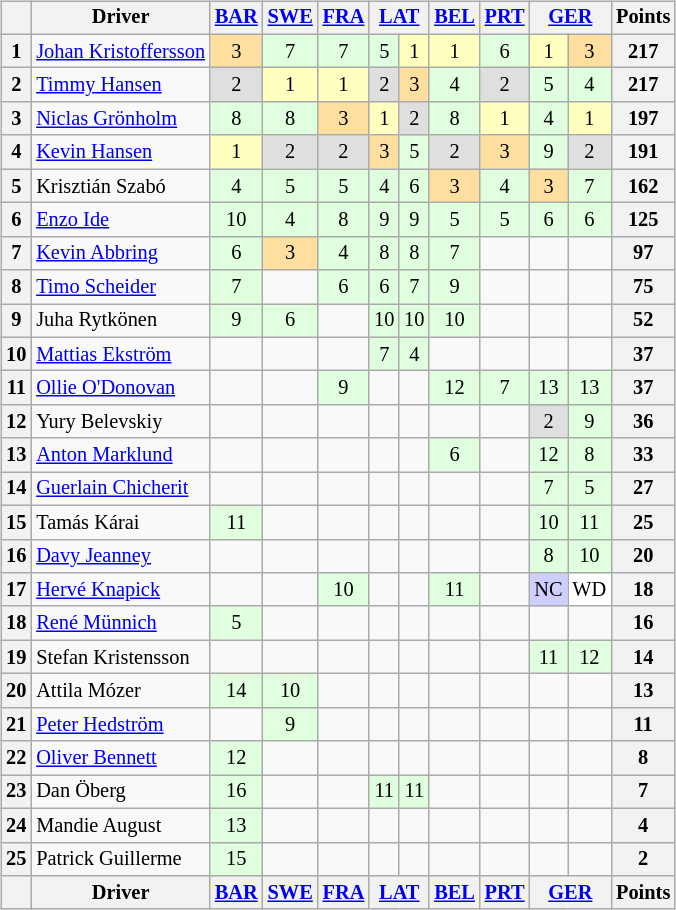<table>
<tr>
<td><br><table class="wikitable" style="font-size:85%; text-align:center;">
<tr>
<th></th>
<th>Driver</th>
<th><a href='#'>BAR</a><br></th>
<th><a href='#'>SWE</a><br></th>
<th><a href='#'>FRA</a><br></th>
<th colspan=2><a href='#'>LAT</a><br></th>
<th><a href='#'>BEL</a><br></th>
<th><a href='#'>PRT</a><br></th>
<th colspan=2><a href='#'>GER</a><br></th>
<th>Points</th>
</tr>
<tr>
<th>1</th>
<td align="left"> <a href='#'>Johan Kristoffersson</a></td>
<td style="background:#ffdf9f;">3</td>
<td style="background:#dfffdf;">7</td>
<td style="background:#dfffdf;">7</td>
<td style="background:#dfffdf;">5</td>
<td style="background:#ffffbf;">1</td>
<td style="background:#ffffbf;">1</td>
<td style="background:#dfffdf;">6</td>
<td style="background:#ffffbf;">1</td>
<td style="background:#ffdf9f;">3</td>
<th>217</th>
</tr>
<tr>
<th>2</th>
<td align="left"> <a href='#'>Timmy Hansen</a></td>
<td style="background:#dfdfdf;">2</td>
<td style="background:#ffffbf;">1</td>
<td style="background:#ffffbf;">1</td>
<td style="background:#dfdfdf;">2</td>
<td style="background:#ffdf9f;">3</td>
<td style="background:#dfffdf;">4</td>
<td style="background:#dfdfdf;">2</td>
<td style="background:#dfffdf;">5</td>
<td style="background:#dfffdf;">4</td>
<th>217</th>
</tr>
<tr>
<th>3</th>
<td align="left"> <a href='#'>Niclas Grönholm</a></td>
<td style="background:#dfffdf;">8</td>
<td style="background:#dfffdf;">8</td>
<td style="background:#ffdf9f;">3</td>
<td style="background:#ffffbf;">1</td>
<td style="background:#dfdfdf;">2</td>
<td style="background:#dfffdf;">8</td>
<td style="background:#ffffbf;">1</td>
<td style="background:#dfffdf;">4</td>
<td style="background:#ffffbf;">1</td>
<th>197</th>
</tr>
<tr>
<th>4</th>
<td align="left"> <a href='#'>Kevin Hansen</a></td>
<td style="background:#ffffbf;">1</td>
<td style="background:#dfdfdf;">2</td>
<td style="background:#dfdfdf;">2</td>
<td style="background:#ffdf9f;">3</td>
<td style="background:#dfffdf;">5</td>
<td style="background:#dfdfdf;">2</td>
<td style="background:#ffdf9f;">3</td>
<td style="background:#dfffdf;">9</td>
<td style="background:#dfdfdf;">2</td>
<th>191</th>
</tr>
<tr>
<th>5</th>
<td align="left"> Krisztián Szabó</td>
<td style="background:#dfffdf;">4</td>
<td style="background:#dfffdf;">5</td>
<td style="background:#dfffdf;">5</td>
<td style="background:#dfffdf;">4</td>
<td style="background:#dfffdf;">6</td>
<td style="background:#ffdf9f;">3</td>
<td style="background:#dfffdf;">4</td>
<td style="background:#ffdf9f;">3</td>
<td style="background:#dfffdf;">7</td>
<th>162</th>
</tr>
<tr>
<th>6</th>
<td align="left"> <a href='#'>Enzo Ide</a></td>
<td style="background:#dfffdf;">10</td>
<td style="background:#dfffdf;">4</td>
<td style="background:#dfffdf;">8</td>
<td style="background:#dfffdf;">9</td>
<td style="background:#dfffdf;">9</td>
<td style="background:#dfffdf;">5</td>
<td style="background:#dfffdf;">5</td>
<td style="background:#dfffdf;">6</td>
<td style="background:#dfffdf;">6</td>
<th>125</th>
</tr>
<tr>
<th>7</th>
<td align="left"> <a href='#'>Kevin Abbring</a></td>
<td style="background:#dfffdf;">6</td>
<td style="background:#ffdf9f;">3</td>
<td style="background:#dfffdf;">4</td>
<td style="background:#dfffdf;">8</td>
<td style="background:#dfffdf;">8</td>
<td style="background:#dfffdf;">7</td>
<td></td>
<td></td>
<td></td>
<th>97</th>
</tr>
<tr>
<th>8</th>
<td align="left"> <a href='#'>Timo Scheider</a></td>
<td style="background:#dfffdf;">7</td>
<td></td>
<td style="background:#dfffdf;">6</td>
<td style="background:#dfffdf;">6</td>
<td style="background:#dfffdf;">7</td>
<td style="background:#dfffdf;">9</td>
<td></td>
<td></td>
<td></td>
<th>75</th>
</tr>
<tr>
<th>9</th>
<td align="left"> Juha Rytkönen</td>
<td style="background:#dfffdf;">9</td>
<td style="background:#dfffdf;">6</td>
<td></td>
<td style="background:#dfffdf;">10</td>
<td style="background:#dfffdf;">10</td>
<td style="background:#dfffdf;">10</td>
<td></td>
<td></td>
<td></td>
<th>52</th>
</tr>
<tr>
<th>10</th>
<td align="left"> <a href='#'>Mattias Ekström</a></td>
<td></td>
<td></td>
<td></td>
<td style="background:#dfffdf;">7</td>
<td style="background:#dfffdf;">4</td>
<td></td>
<td></td>
<td></td>
<td></td>
<th>37</th>
</tr>
<tr>
<th>11</th>
<td align="left"> <a href='#'>Ollie O'Donovan</a></td>
<td></td>
<td></td>
<td style="background:#dfffdf;">9</td>
<td></td>
<td></td>
<td style="background:#dfffdf;">12</td>
<td style="background:#dfffdf;">7</td>
<td style="background:#dfffdf;">13</td>
<td style="background:#dfffdf;">13</td>
<th>37</th>
</tr>
<tr>
<th>12</th>
<td align="left"> Yury Belevskiy</td>
<td></td>
<td></td>
<td></td>
<td></td>
<td></td>
<td></td>
<td></td>
<td style="background:#dfdfdf;">2</td>
<td style="background:#dfffdf;">9</td>
<th>36</th>
</tr>
<tr>
<th>13</th>
<td align="left"> <a href='#'>Anton Marklund</a></td>
<td></td>
<td></td>
<td></td>
<td></td>
<td></td>
<td style="background:#dfffdf;">6</td>
<td></td>
<td style="background:#dfffdf;">12</td>
<td style="background:#dfffdf;">8</td>
<th>33</th>
</tr>
<tr>
<th>14</th>
<td align="left"> <a href='#'>Guerlain Chicherit</a></td>
<td></td>
<td></td>
<td></td>
<td></td>
<td></td>
<td></td>
<td></td>
<td style="background:#dfffdf;">7</td>
<td style="background:#dfffdf;">5</td>
<th>27</th>
</tr>
<tr>
<th>15</th>
<td align="left"> Tamás Kárai</td>
<td style="background:#dfffdf;">11</td>
<td></td>
<td></td>
<td></td>
<td></td>
<td></td>
<td></td>
<td style="background:#dfffdf;">10</td>
<td style="background:#dfffdf;">11</td>
<th>25</th>
</tr>
<tr>
<th>16</th>
<td align="left"> <a href='#'>Davy Jeanney</a></td>
<td></td>
<td></td>
<td></td>
<td></td>
<td></td>
<td></td>
<td></td>
<td style="background:#dfffdf;">8</td>
<td style="background:#dfffdf;">10</td>
<th>20</th>
</tr>
<tr>
<th>17</th>
<td align="left"> <a href='#'>Hervé Knapick</a></td>
<td></td>
<td></td>
<td style="background:#dfffdf;">10</td>
<td></td>
<td></td>
<td style="background:#dfffdf;">11</td>
<td></td>
<td style="background:#cfcfff;">NC</td>
<td style="background:#ffffff;">WD</td>
<th>18</th>
</tr>
<tr>
<th>18</th>
<td align="left"> <a href='#'>René Münnich</a></td>
<td style="background:#dfffdf;">5</td>
<td></td>
<td></td>
<td></td>
<td></td>
<td></td>
<td></td>
<td></td>
<td></td>
<th>16</th>
</tr>
<tr>
<th>19</th>
<td align="left"> Stefan Kristensson</td>
<td></td>
<td></td>
<td></td>
<td></td>
<td></td>
<td></td>
<td></td>
<td style="background:#dfffdf;">11</td>
<td style="background:#dfffdf;">12</td>
<th>14</th>
</tr>
<tr>
<th>20</th>
<td align="left"> Attila Mózer</td>
<td style="background:#dfffdf;">14</td>
<td style="background:#dfffdf;">10</td>
<td></td>
<td></td>
<td></td>
<td></td>
<td></td>
<td></td>
<td></td>
<th>13</th>
</tr>
<tr>
<th>21</th>
<td align="left"> <a href='#'>Peter Hedström</a></td>
<td></td>
<td style="background:#dfffdf;">9</td>
<td></td>
<td></td>
<td></td>
<td></td>
<td></td>
<td></td>
<td></td>
<th>11</th>
</tr>
<tr>
<th>22</th>
<td align="left"> <a href='#'>Oliver Bennett</a></td>
<td style="background:#dfffdf;">12</td>
<td></td>
<td></td>
<td></td>
<td></td>
<td></td>
<td></td>
<td></td>
<td></td>
<th>8</th>
</tr>
<tr>
<th>23</th>
<td align="left"> Dan Öberg</td>
<td style="background:#dfffdf;">16</td>
<td></td>
<td></td>
<td style="background:#dfffdf;">11</td>
<td style="background:#dfffdf;">11</td>
<td></td>
<td></td>
<td></td>
<td></td>
<th>7</th>
</tr>
<tr>
<th>24</th>
<td align="left"> Mandie August</td>
<td style="background:#dfffdf;">13</td>
<td></td>
<td></td>
<td></td>
<td></td>
<td></td>
<td></td>
<td></td>
<td></td>
<th>4</th>
</tr>
<tr>
<th>25</th>
<td align="left"> Patrick Guillerme</td>
<td style="background:#dfffdf;">15</td>
<td></td>
<td></td>
<td></td>
<td></td>
<td></td>
<td></td>
<td></td>
<td></td>
<th>2</th>
</tr>
<tr>
<th></th>
<th>Driver</th>
<th><a href='#'>BAR</a><br></th>
<th><a href='#'>SWE</a><br></th>
<th><a href='#'>FRA</a><br></th>
<th colspan=2><a href='#'>LAT</a><br></th>
<th><a href='#'>BEL</a><br></th>
<th><a href='#'>PRT</a><br></th>
<th colspan=2><a href='#'>GER</a><br></th>
<th>Points</th>
</tr>
</table>
</td>
<td valign="top"><br></td>
</tr>
</table>
